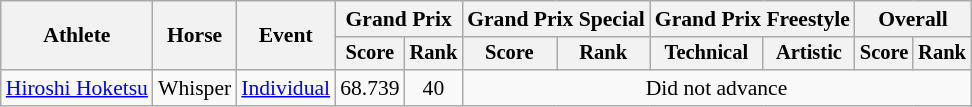<table class=wikitable style="font-size:90%">
<tr>
<th rowspan="2">Athlete</th>
<th rowspan="2">Horse</th>
<th rowspan="2">Event</th>
<th colspan="2">Grand Prix</th>
<th colspan="2">Grand Prix Special</th>
<th colspan="2">Grand Prix Freestyle</th>
<th colspan="2">Overall</th>
</tr>
<tr style="font-size:95%">
<th>Score</th>
<th>Rank</th>
<th>Score</th>
<th>Rank</th>
<th>Technical</th>
<th>Artistic</th>
<th>Score</th>
<th>Rank</th>
</tr>
<tr align=center>
<td align=left><a href='#'>Hiroshi Hoketsu</a></td>
<td align=left>Whisper</td>
<td align=left><a href='#'>Individual</a></td>
<td>68.739</td>
<td>40</td>
<td colspan=6>Did not advance</td>
</tr>
</table>
